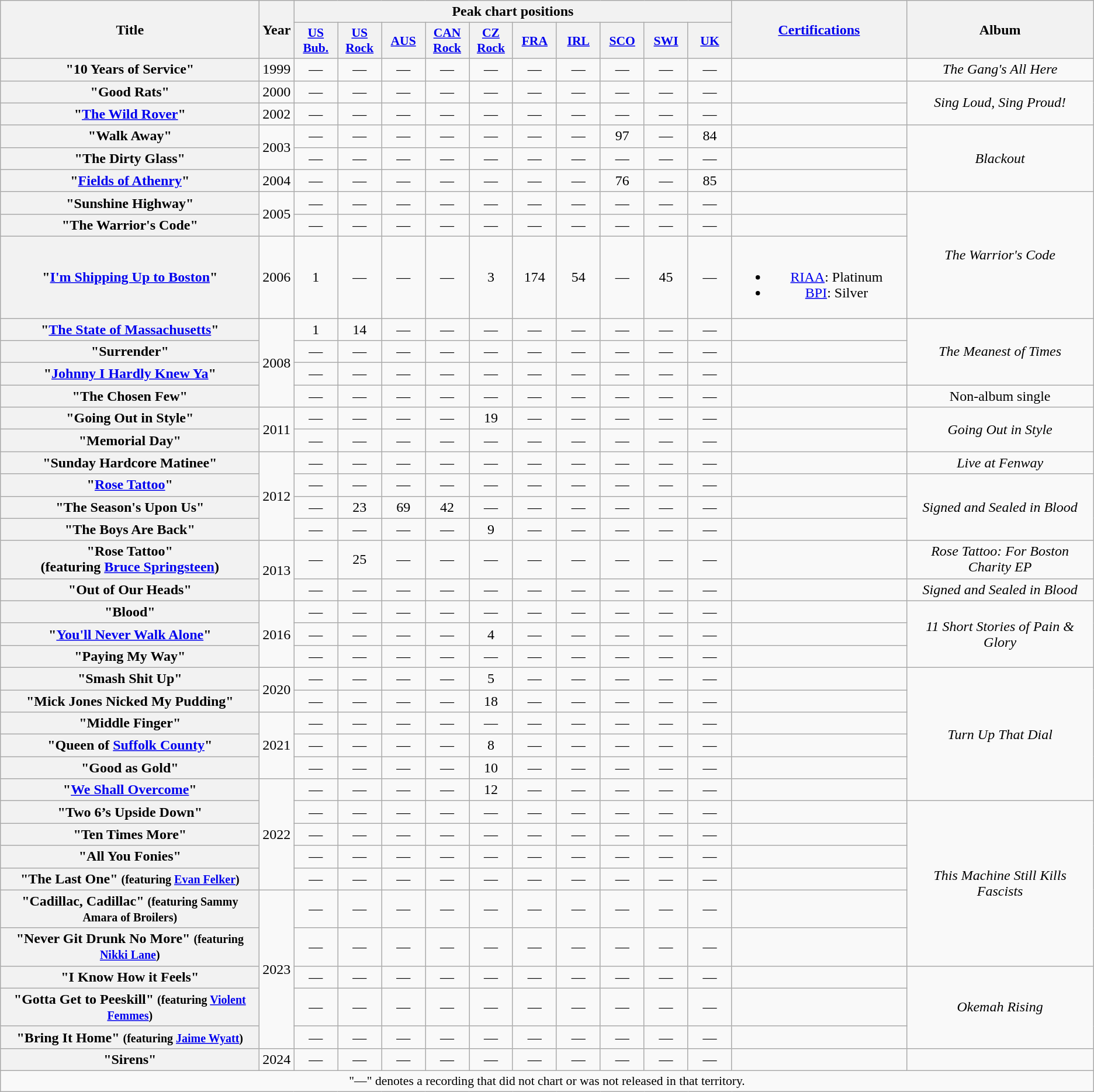<table class="wikitable plainrowheaders" style="text-align:center;">
<tr>
<th scope="col" rowspan="2" style="width:18em;">Title</th>
<th scope="col" rowspan="2">Year</th>
<th scope="col" colspan="10">Peak chart positions</th>
<th scope="col" rowspan="2" style="width:12em;"><a href='#'>Certifications</a></th>
<th scope="col" rowspan="2">Album</th>
</tr>
<tr>
<th scope="col" style="width:3em;font-size:90%;"><a href='#'>US<br>Bub.</a><br></th>
<th scope="col" style="width:3em;font-size:90%;"><a href='#'>US<br>Rock</a><br></th>
<th scope="col" style="width:3em;font-size:90%;"><a href='#'>AUS</a><br></th>
<th scope="col" style="width:3em;font-size:90%;"><a href='#'>CAN<br>Rock</a><br></th>
<th scope="col" style="width:3em;font-size:90%;"><a href='#'>CZ<br>Rock</a><br></th>
<th scope="col" style="width:3em;font-size:90%;"><a href='#'>FRA</a><br></th>
<th scope="col" style="width:3em;font-size:90%;"><a href='#'>IRL</a><br></th>
<th scope="col" style="width:3em;font-size:90%;"><a href='#'>SCO</a><br></th>
<th scope="col" style="width:3em;font-size:90%;"><a href='#'>SWI</a><br></th>
<th scope="col" style="width:3em;font-size:90%;"><a href='#'>UK</a><br></th>
</tr>
<tr>
<th scope="row">"10 Years of Service"</th>
<td>1999</td>
<td>—</td>
<td>—</td>
<td>—</td>
<td>—</td>
<td>—</td>
<td>—</td>
<td>—</td>
<td>—</td>
<td>—</td>
<td>—</td>
<td></td>
<td><em>The Gang's All Here</em></td>
</tr>
<tr>
<th scope="row">"Good Rats"</th>
<td>2000</td>
<td>—</td>
<td>—</td>
<td>—</td>
<td>—</td>
<td>—</td>
<td>—</td>
<td>—</td>
<td>—</td>
<td>—</td>
<td>—</td>
<td></td>
<td rowspan="2"><em>Sing Loud, Sing Proud!</em></td>
</tr>
<tr>
<th scope="row">"<a href='#'>The Wild Rover</a>"</th>
<td>2002</td>
<td>—</td>
<td>—</td>
<td>—</td>
<td>—</td>
<td>—</td>
<td>—</td>
<td>—</td>
<td>—</td>
<td>—</td>
<td>—</td>
<td></td>
</tr>
<tr>
<th scope="row">"Walk Away"</th>
<td rowspan="2">2003</td>
<td>—</td>
<td>—</td>
<td>—</td>
<td>—</td>
<td>—</td>
<td>—</td>
<td>—</td>
<td>97</td>
<td>—</td>
<td>84</td>
<td></td>
<td rowspan="3"><em>Blackout</em></td>
</tr>
<tr>
<th scope="row">"The Dirty Glass"</th>
<td>—</td>
<td>—</td>
<td>—</td>
<td>—</td>
<td>—</td>
<td>—</td>
<td>—</td>
<td>—</td>
<td>—</td>
<td>—</td>
<td></td>
</tr>
<tr>
<th scope="row">"<a href='#'>Fields of Athenry</a>"</th>
<td>2004</td>
<td>—</td>
<td>—</td>
<td>—</td>
<td>—</td>
<td>—</td>
<td>—</td>
<td>—</td>
<td>76</td>
<td>—</td>
<td>85</td>
</tr>
<tr>
<th scope="row">"Sunshine Highway"</th>
<td rowspan="2">2005</td>
<td>—</td>
<td>—</td>
<td>—</td>
<td>—</td>
<td>—</td>
<td>—</td>
<td>—</td>
<td>—</td>
<td>—</td>
<td>—</td>
<td></td>
<td rowspan="3"><em>The Warrior's Code</em></td>
</tr>
<tr>
<th scope="row">"The Warrior's Code"</th>
<td>—</td>
<td>—</td>
<td>—</td>
<td>—</td>
<td>—</td>
<td>—</td>
<td>—</td>
<td>—</td>
<td>—</td>
<td>—</td>
</tr>
<tr>
<th scope="row">"<a href='#'>I'm Shipping Up to Boston</a>"</th>
<td>2006</td>
<td>1</td>
<td>—</td>
<td>—</td>
<td>—</td>
<td>3</td>
<td>174</td>
<td>54</td>
<td>—</td>
<td>45</td>
<td>—</td>
<td><br><ul><li><a href='#'>RIAA</a>: Platinum</li><li><a href='#'>BPI</a>: Silver</li></ul></td>
</tr>
<tr>
<th scope="row">"<a href='#'>The State of Massachusetts</a>"</th>
<td rowspan="4">2008</td>
<td>1</td>
<td>14</td>
<td>—</td>
<td>—</td>
<td>—</td>
<td>—</td>
<td>—</td>
<td>—</td>
<td>—</td>
<td>—</td>
<td></td>
<td rowspan="3"><em>The Meanest of Times</em></td>
</tr>
<tr>
<th scope="row">"Surrender"</th>
<td>—</td>
<td>—</td>
<td>—</td>
<td>—</td>
<td>—</td>
<td>—</td>
<td>—</td>
<td>—</td>
<td>—</td>
<td>—</td>
<td></td>
</tr>
<tr>
<th scope="row">"<a href='#'>Johnny I Hardly Knew Ya</a>"</th>
<td>—</td>
<td>—</td>
<td>—</td>
<td>—</td>
<td>—</td>
<td>—</td>
<td>—</td>
<td>—</td>
<td>—</td>
<td>—</td>
<td></td>
</tr>
<tr>
<th scope="row">"The Chosen Few"</th>
<td>—</td>
<td>—</td>
<td>—</td>
<td>—</td>
<td>—</td>
<td>—</td>
<td>—</td>
<td>—</td>
<td>—</td>
<td>—</td>
<td></td>
<td>Non-album single</td>
</tr>
<tr>
<th scope="row">"Going Out in Style"</th>
<td rowspan="2">2011</td>
<td>—</td>
<td>—</td>
<td>—</td>
<td>—</td>
<td>19</td>
<td>—</td>
<td>—</td>
<td>—</td>
<td>—</td>
<td>—</td>
<td></td>
<td rowspan="2"><em>Going Out in Style</em></td>
</tr>
<tr>
<th scope="row">"Memorial Day"</th>
<td>—</td>
<td>—</td>
<td>—</td>
<td>—</td>
<td>—</td>
<td>—</td>
<td>—</td>
<td>—</td>
<td>—</td>
<td>—</td>
<td></td>
</tr>
<tr>
<th scope="row">"Sunday Hardcore Matinee"</th>
<td rowspan="4">2012</td>
<td>—</td>
<td>—</td>
<td>—</td>
<td>—</td>
<td>—</td>
<td>—</td>
<td>—</td>
<td>—</td>
<td>—</td>
<td>—</td>
<td></td>
<td><em>Live at Fenway</em></td>
</tr>
<tr>
<th scope="row">"<a href='#'>Rose Tattoo</a>"</th>
<td>—</td>
<td>—</td>
<td>—</td>
<td>—</td>
<td>—</td>
<td>—</td>
<td>—</td>
<td>—</td>
<td>—</td>
<td>—</td>
<td></td>
<td rowspan="3"><em>Signed and Sealed in Blood</em></td>
</tr>
<tr>
<th scope="row">"The Season's Upon Us"</th>
<td>—</td>
<td>23</td>
<td>69</td>
<td>42</td>
<td>—</td>
<td>—</td>
<td>—</td>
<td>—</td>
<td>—</td>
<td>—</td>
<td></td>
</tr>
<tr>
<th scope="row">"The Boys Are Back"</th>
<td>—</td>
<td>—</td>
<td>—</td>
<td>—</td>
<td>9</td>
<td>—</td>
<td>—</td>
<td>—</td>
<td>—</td>
<td>—</td>
<td></td>
</tr>
<tr>
<th scope="row">"Rose Tattoo"<br><span>(featuring <a href='#'>Bruce Springsteen</a>)</span></th>
<td rowspan="2">2013</td>
<td>—</td>
<td>25</td>
<td>—</td>
<td>—</td>
<td>—</td>
<td>—</td>
<td>—</td>
<td>—</td>
<td>—</td>
<td>—</td>
<td></td>
<td><em>Rose Tattoo: For Boston Charity EP</em></td>
</tr>
<tr>
<th scope="row">"Out of Our Heads"</th>
<td>—</td>
<td>—</td>
<td>—</td>
<td>—</td>
<td>—</td>
<td>—</td>
<td>—</td>
<td>—</td>
<td>—</td>
<td>—</td>
<td></td>
<td><em>Signed and Sealed in Blood</em></td>
</tr>
<tr>
<th scope="row">"Blood"</th>
<td rowspan="3">2016</td>
<td>—</td>
<td>—</td>
<td>—</td>
<td>—</td>
<td>—</td>
<td>—</td>
<td>—</td>
<td>—</td>
<td>—</td>
<td>—</td>
<td></td>
<td rowspan="3"><em>11 Short Stories of Pain & Glory</em></td>
</tr>
<tr>
<th scope="row">"<a href='#'>You'll Never Walk Alone</a>"</th>
<td>—</td>
<td>—</td>
<td>—</td>
<td>—</td>
<td>4</td>
<td>—</td>
<td>—</td>
<td>—</td>
<td>—</td>
<td>—</td>
<td></td>
</tr>
<tr>
<th scope="row">"Paying My Way"</th>
<td>—</td>
<td>—</td>
<td>—</td>
<td>—</td>
<td>—</td>
<td>—</td>
<td>—</td>
<td>—</td>
<td>—</td>
<td>—</td>
<td></td>
</tr>
<tr>
<th scope="row">"Smash Shit Up"</th>
<td rowspan="2">2020</td>
<td>—</td>
<td>—</td>
<td>—</td>
<td>—</td>
<td>5</td>
<td>—</td>
<td>—</td>
<td>—</td>
<td>—</td>
<td>—</td>
<td></td>
<td rowspan="6"><em>Turn Up That Dial</em></td>
</tr>
<tr>
<th scope="row">"Mick Jones Nicked My Pudding"</th>
<td>—</td>
<td>—</td>
<td>—</td>
<td>—</td>
<td>18</td>
<td>—</td>
<td>—</td>
<td>—</td>
<td>—</td>
<td>—</td>
<td></td>
</tr>
<tr>
<th scope="row">"Middle Finger"</th>
<td rowspan="3">2021</td>
<td>—</td>
<td>—</td>
<td>—</td>
<td>—</td>
<td>—</td>
<td>—</td>
<td>—</td>
<td>—</td>
<td>—</td>
<td>—</td>
<td></td>
</tr>
<tr>
<th scope="row">"Queen of <a href='#'>Suffolk County</a>"</th>
<td>—</td>
<td>—</td>
<td>—</td>
<td>—</td>
<td>8</td>
<td>—</td>
<td>—</td>
<td>—</td>
<td>—</td>
<td>—</td>
<td></td>
</tr>
<tr>
<th scope="row">"Good as Gold"</th>
<td>—</td>
<td>—</td>
<td>—</td>
<td>—</td>
<td>10</td>
<td>—</td>
<td>—</td>
<td>—</td>
<td>—</td>
<td>—</td>
<td></td>
</tr>
<tr>
<th scope="row">"<a href='#'>We Shall Overcome</a>"</th>
<td rowspan="5">2022</td>
<td>—</td>
<td>—</td>
<td>—</td>
<td>—</td>
<td>12</td>
<td>—</td>
<td>—</td>
<td>—</td>
<td>—</td>
<td>—</td>
<td></td>
</tr>
<tr>
<th scope="row">"Two 6’s Upside Down"</th>
<td>—</td>
<td>—</td>
<td>—</td>
<td>—</td>
<td>—</td>
<td>—</td>
<td>—</td>
<td>—</td>
<td>—</td>
<td>—</td>
<td></td>
<td rowspan="6"><em>This Machine Still Kills Fascists</em></td>
</tr>
<tr>
<th scope="row">"Ten Times More"</th>
<td>—</td>
<td>—</td>
<td>—</td>
<td>—</td>
<td>—</td>
<td>—</td>
<td>—</td>
<td>—</td>
<td>—</td>
<td>—</td>
<td></td>
</tr>
<tr>
<th scope="row">"All You Fonies"</th>
<td>—</td>
<td>—</td>
<td>—</td>
<td>—</td>
<td>—</td>
<td>—</td>
<td>—</td>
<td>—</td>
<td>—</td>
<td>—</td>
<td></td>
</tr>
<tr>
<th scope="row">"The Last One" <small>(featuring <a href='#'>Evan Felker</a>)</small></th>
<td>—</td>
<td>—</td>
<td>—</td>
<td>—</td>
<td>—</td>
<td>—</td>
<td>—</td>
<td>—</td>
<td>—</td>
<td>—</td>
<td></td>
</tr>
<tr>
<th scope="row">"Cadillac, Cadillac" <small>(featuring Sammy Amara of Broilers)</small></th>
<td rowspan="5">2023</td>
<td>—</td>
<td>—</td>
<td>—</td>
<td>—</td>
<td>—</td>
<td>—</td>
<td>—</td>
<td>—</td>
<td>—</td>
<td>—</td>
<td></td>
</tr>
<tr>
<th scope="row">"Never Git Drunk No More" <small>(featuring <a href='#'>Nikki Lane</a>)</small></th>
<td>—</td>
<td>—</td>
<td>—</td>
<td>—</td>
<td>—</td>
<td>—</td>
<td>—</td>
<td>—</td>
<td>—</td>
<td>—</td>
<td></td>
</tr>
<tr>
<th scope="row">"I Know How it Feels"</th>
<td>—</td>
<td>—</td>
<td>—</td>
<td>—</td>
<td>—</td>
<td>—</td>
<td>—</td>
<td>—</td>
<td>—</td>
<td>—</td>
<td></td>
<td rowspan="3"><em>Okemah Rising</em></td>
</tr>
<tr>
<th scope="row">"Gotta Get to Peeskill" <small>(featuring <a href='#'>Violent Femmes</a>)</small></th>
<td>—</td>
<td>—</td>
<td>—</td>
<td>—</td>
<td>—</td>
<td>—</td>
<td>—</td>
<td>—</td>
<td>—</td>
<td>—</td>
<td></td>
</tr>
<tr>
<th scope="row">"Bring It Home" <small>(featuring <a href='#'>Jaime Wyatt</a>)</small></th>
<td>—</td>
<td>—</td>
<td>—</td>
<td>—</td>
<td>—</td>
<td>—</td>
<td>—</td>
<td>—</td>
<td>—</td>
<td>—</td>
<td></td>
</tr>
<tr>
<th scope="row">"Sirens"</th>
<td>2024</td>
<td>—</td>
<td>—</td>
<td>—</td>
<td>—</td>
<td>—</td>
<td>—</td>
<td>—</td>
<td>—</td>
<td>—</td>
<td>—</td>
<td></td>
<td></td>
</tr>
<tr>
<td colspan="14" style="font-size:90%">"—" denotes a recording that did not chart or was not released in that territory.</td>
</tr>
</table>
